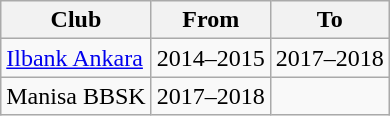<table class="wikitable">
<tr>
<th>Club</th>
<th>From</th>
<th>To</th>
</tr>
<tr>
<td> <a href='#'>Ilbank Ankara</a></td>
<td>2014–2015</td>
<td>2017–2018</td>
</tr>
<tr>
<td> Manisa BBSK</td>
<td>2017–2018</td>
</tr>
</table>
